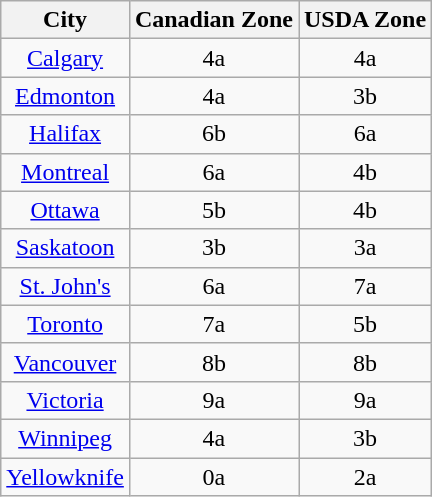<table class="wikitable " style="border-color:rgb(0%, 60%, 0%); text-align:center;">
<tr>
<th>City</th>
<th>Canadian Zone</th>
<th>USDA Zone</th>
</tr>
<tr>
<td><a href='#'>Calgary</a></td>
<td>4a</td>
<td>4a</td>
</tr>
<tr>
<td><a href='#'>Edmonton</a></td>
<td>4a</td>
<td>3b</td>
</tr>
<tr>
<td><a href='#'>Halifax</a></td>
<td>6b</td>
<td>6a</td>
</tr>
<tr>
<td><a href='#'>Montreal</a></td>
<td>6a</td>
<td>4b</td>
</tr>
<tr>
<td><a href='#'>Ottawa</a></td>
<td>5b</td>
<td>4b</td>
</tr>
<tr>
<td><a href='#'>Saskatoon</a></td>
<td>3b</td>
<td>3a</td>
</tr>
<tr>
<td><a href='#'>St. John's</a></td>
<td>6a</td>
<td>7a</td>
</tr>
<tr>
<td><a href='#'>Toronto</a></td>
<td>7a</td>
<td>5b</td>
</tr>
<tr>
<td><a href='#'>Vancouver</a></td>
<td>8b</td>
<td>8b</td>
</tr>
<tr>
<td><a href='#'>Victoria</a></td>
<td>9a</td>
<td>9a</td>
</tr>
<tr>
<td><a href='#'>Winnipeg</a></td>
<td>4a</td>
<td>3b</td>
</tr>
<tr>
<td><a href='#'>Yellowknife</a></td>
<td>0a</td>
<td>2a</td>
</tr>
</table>
